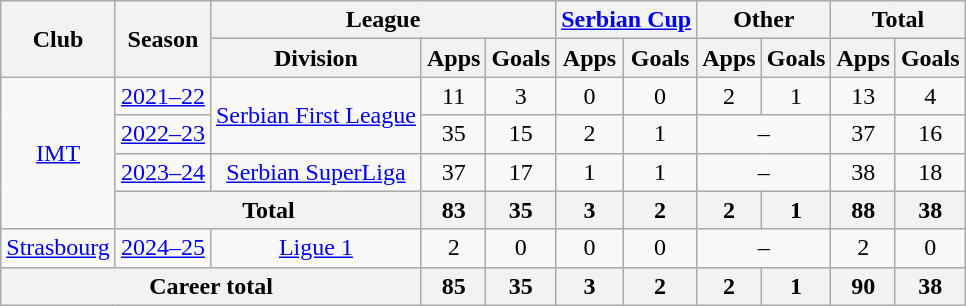<table class="wikitable" style="text-align:center">
<tr>
<th rowspan="2">Club</th>
<th rowspan="2">Season</th>
<th colspan="3">League</th>
<th colspan="2"><a href='#'>Serbian Cup</a></th>
<th colspan="2">Other</th>
<th colspan="2">Total</th>
</tr>
<tr>
<th>Division</th>
<th>Apps</th>
<th>Goals</th>
<th>Apps</th>
<th>Goals</th>
<th>Apps</th>
<th>Goals</th>
<th>Apps</th>
<th>Goals</th>
</tr>
<tr>
<td rowspan="4"><a href='#'>IMT</a></td>
<td><a href='#'>2021–22</a></td>
<td rowspan="2"><a href='#'>Serbian First League</a></td>
<td>11</td>
<td>3</td>
<td>0</td>
<td>0</td>
<td>2</td>
<td>1</td>
<td>13</td>
<td>4</td>
</tr>
<tr>
<td><a href='#'>2022–23</a></td>
<td>35</td>
<td>15</td>
<td>2</td>
<td>1</td>
<td colspan="2">–</td>
<td>37</td>
<td>16</td>
</tr>
<tr>
<td><a href='#'>2023–24</a></td>
<td><a href='#'>Serbian SuperLiga</a></td>
<td>37</td>
<td>17</td>
<td>1</td>
<td>1</td>
<td colspan="2">–</td>
<td>38</td>
<td>18</td>
</tr>
<tr>
<th colspan=2>Total</th>
<th>83</th>
<th>35</th>
<th>3</th>
<th>2</th>
<th>2</th>
<th>1</th>
<th>88</th>
<th>38</th>
</tr>
<tr>
<td><a href='#'>Strasbourg</a></td>
<td><a href='#'>2024–25</a></td>
<td><a href='#'>Ligue 1</a></td>
<td>2</td>
<td>0</td>
<td>0</td>
<td>0</td>
<td colspan="2">–</td>
<td>2</td>
<td>0</td>
</tr>
<tr>
<th colspan=3>Career total</th>
<th>85</th>
<th>35</th>
<th>3</th>
<th>2</th>
<th>2</th>
<th>1</th>
<th>90</th>
<th>38</th>
</tr>
</table>
